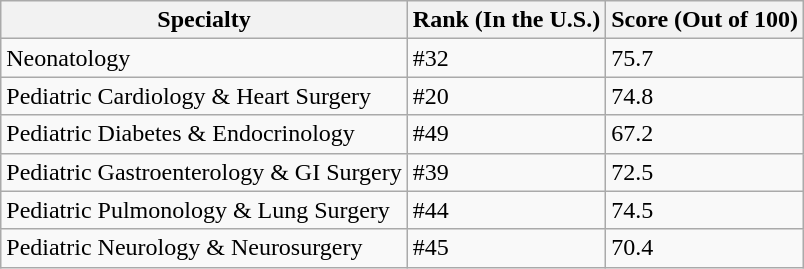<table class="wikitable">
<tr>
<th>Specialty</th>
<th>Rank (In the U.S.)</th>
<th>Score (Out of 100)</th>
</tr>
<tr>
<td>Neonatology</td>
<td>#32</td>
<td>75.7</td>
</tr>
<tr>
<td>Pediatric Cardiology & Heart Surgery</td>
<td>#20</td>
<td>74.8</td>
</tr>
<tr>
<td>Pediatric Diabetes & Endocrinology</td>
<td>#49</td>
<td>67.2</td>
</tr>
<tr>
<td>Pediatric Gastroenterology & GI Surgery</td>
<td>#39</td>
<td>72.5</td>
</tr>
<tr>
<td>Pediatric Pulmonology & Lung Surgery</td>
<td>#44</td>
<td>74.5</td>
</tr>
<tr>
<td>Pediatric Neurology & Neurosurgery</td>
<td>#45</td>
<td>70.4</td>
</tr>
</table>
